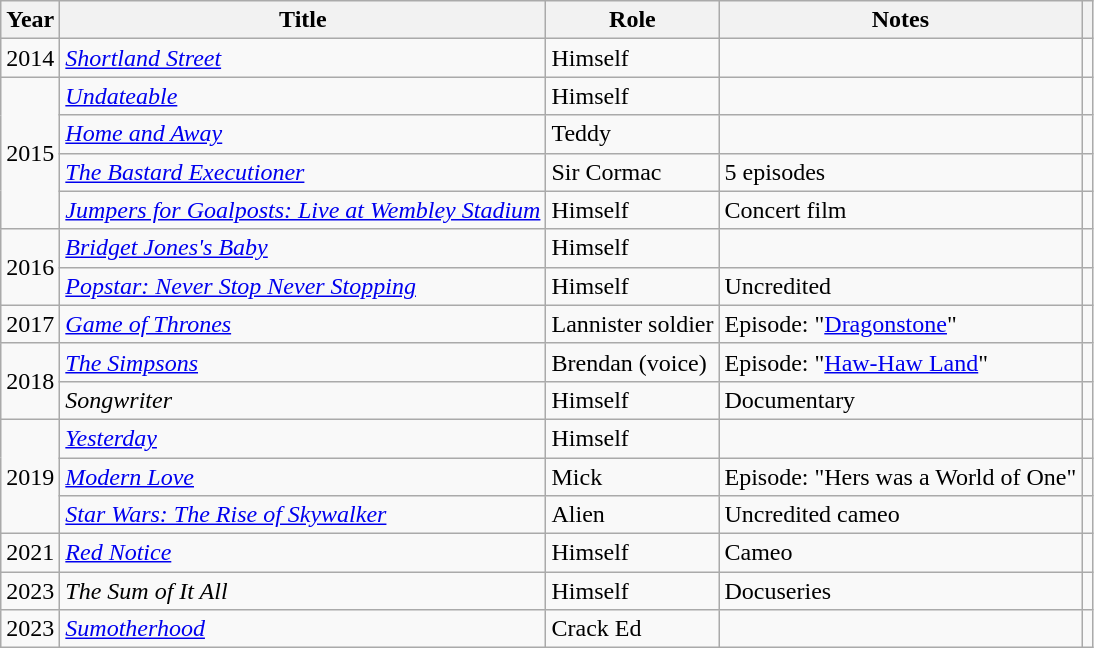<table class="wikitable plainrowheaders sortable">
<tr>
<th scope="col">Year</th>
<th scope="col">Title</th>
<th scope="col" class="unsortable">Role</th>
<th scope="col" class="unsortable">Notes</th>
<th scope="col" class="unsortable"></th>
</tr>
<tr>
<td>2014</td>
<td><em><a href='#'>Shortland Street</a></em></td>
<td>Himself</td>
<td></td>
<td style="text-align:center"></td>
</tr>
<tr>
<td rowspan="4">2015</td>
<td><em><a href='#'>Undateable</a></em></td>
<td>Himself</td>
<td></td>
<td style="text-align:center"></td>
</tr>
<tr>
<td><em><a href='#'>Home and Away</a></em></td>
<td>Teddy</td>
<td></td>
<td style="text-align:center"></td>
</tr>
<tr>
<td><em><a href='#'>The Bastard Executioner</a></em></td>
<td>Sir Cormac</td>
<td>5 episodes</td>
<td style="text-align:center"></td>
</tr>
<tr>
<td><em><a href='#'>Jumpers for Goalposts: Live at Wembley Stadium</a></em></td>
<td>Himself</td>
<td>Concert film</td>
<td style="text-align:center"></td>
</tr>
<tr>
<td rowspan="2">2016</td>
<td><em><a href='#'>Bridget Jones's Baby</a></em></td>
<td>Himself</td>
<td></td>
<td style="text-align:center"></td>
</tr>
<tr>
<td><em><a href='#'>Popstar: Never Stop Never Stopping</a></em></td>
<td>Himself</td>
<td>Uncredited</td>
<td style="text-align:center"></td>
</tr>
<tr>
<td>2017</td>
<td><em><a href='#'>Game of Thrones</a></em></td>
<td>Lannister soldier</td>
<td>Episode: "<a href='#'>Dragonstone</a>"</td>
<td style="text-align:center"></td>
</tr>
<tr>
<td rowspan="2">2018</td>
<td><em><a href='#'>The Simpsons</a></em></td>
<td>Brendan (voice)</td>
<td>Episode: "<a href='#'>Haw-Haw Land</a>"</td>
<td style="text-align:center"></td>
</tr>
<tr>
<td><em>Songwriter</em></td>
<td>Himself</td>
<td>Documentary</td>
<td style="text-align:center"></td>
</tr>
<tr>
<td rowspan="3">2019</td>
<td><em><a href='#'>Yesterday</a></em></td>
<td>Himself</td>
<td></td>
<td style="text-align:center;"></td>
</tr>
<tr>
<td><a href='#'><em>Modern Love</em></a></td>
<td>Mick</td>
<td>Episode: "Hers was a World of One"</td>
<td style="text-align:center"></td>
</tr>
<tr>
<td><em><a href='#'>Star Wars: The Rise of Skywalker</a></em></td>
<td>Alien</td>
<td>Uncredited cameo</td>
<td style="text-align:center"></td>
</tr>
<tr>
<td>2021</td>
<td><em><a href='#'>Red Notice</a></em></td>
<td>Himself</td>
<td>Cameo</td>
<td style="text-align:center"></td>
</tr>
<tr>
<td>2023</td>
<td><em>The Sum of It All</em></td>
<td>Himself</td>
<td>Docuseries</td>
<td style="text-align:center"></td>
</tr>
<tr>
<td>2023</td>
<td><em><a href='#'>Sumotherhood</a></em></td>
<td>Crack Ed</td>
<td></td>
<td style="text-align:center"></td>
</tr>
</table>
